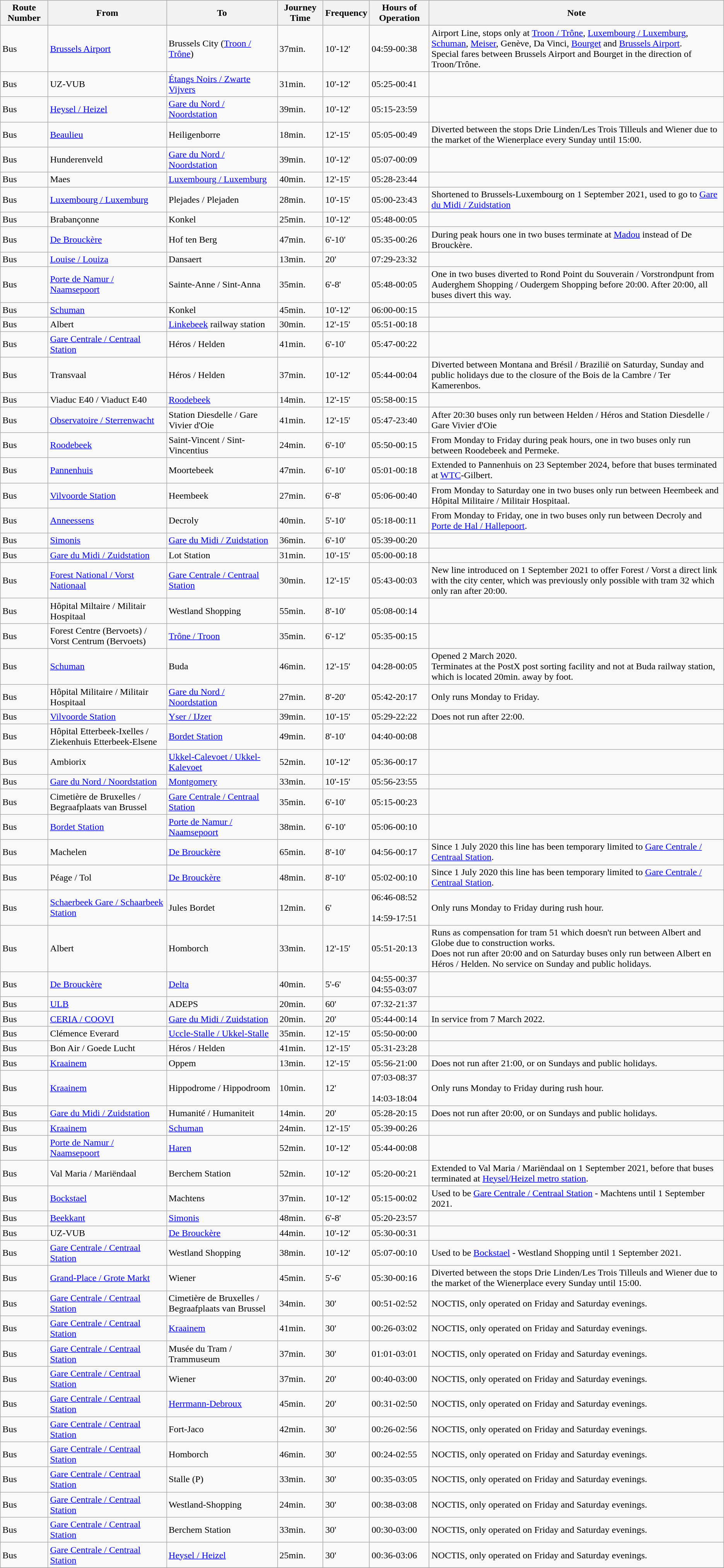<table class="wikitable">
<tr>
<th>Route Number</th>
<th>From</th>
<th>To</th>
<th>Journey Time </th>
<th>Frequency </th>
<th>Hours of Operation</th>
<th>Note</th>
</tr>
<tr>
<td>Bus </td>
<td><a href='#'>Brussels Airport</a></td>
<td>Brussels City (<a href='#'>Troon / Trône</a>)</td>
<td>37min.</td>
<td>10'-12'</td>
<td>04:59-00:38</td>
<td>Airport Line, stops only at <a href='#'>Troon / Trône</a>, <a href='#'>Luxembourg / Luxemburg</a>, <a href='#'>Schuman</a>, <a href='#'>Meiser</a>, Genève, Da Vinci, <a href='#'>Bourget</a> and <a href='#'>Brussels Airport</a>.<br>Special fares between Brussels Airport and Bourget in the direction of Troon/Trône.</td>
</tr>
<tr>
<td>Bus </td>
<td>UZ-VUB</td>
<td><a href='#'>Étangs Noirs / Zwarte Vijvers</a></td>
<td>31min.</td>
<td>10'-12'</td>
<td>05:25-00:41</td>
<td></td>
</tr>
<tr>
<td>Bus </td>
<td><a href='#'>Heysel / Heizel</a></td>
<td><a href='#'>Gare du Nord / Noordstation</a></td>
<td>39min.</td>
<td>10'-12'</td>
<td>05:15-23:59</td>
<td></td>
</tr>
<tr>
<td>Bus </td>
<td><a href='#'>Beaulieu</a></td>
<td>Heiligenborre</td>
<td>18min.</td>
<td>12'-15'</td>
<td>05:05-00:49</td>
<td>Diverted between the stops Drie Linden/Les Trois Tilleuls and Wiener due to the market of the Wienerplace every Sunday until 15:00.</td>
</tr>
<tr>
<td>Bus </td>
<td>Hunderenveld</td>
<td><a href='#'>Gare du Nord / Noordstation</a></td>
<td>39min.</td>
<td>10'-12'</td>
<td>05:07-00:09</td>
<td></td>
</tr>
<tr>
<td>Bus </td>
<td>Maes</td>
<td><a href='#'>Luxembourg / Luxemburg</a></td>
<td>40min.</td>
<td>12'-15'</td>
<td>05:28-23:44</td>
<td></td>
</tr>
<tr>
<td>Bus </td>
<td><a href='#'>Luxembourg / Luxemburg</a></td>
<td>Plejades / Plejaden</td>
<td>28min.</td>
<td>10'-15'</td>
<td>05:00-23:43</td>
<td>Shortened to Brussels-Luxembourg on 1 September 2021, used to go to <a href='#'>Gare du Midi / Zuidstation</a></td>
</tr>
<tr>
<td>Bus </td>
<td>Brabançonne</td>
<td>Konkel</td>
<td>25min.</td>
<td>10'-12'</td>
<td>05:48-00:05</td>
<td></td>
</tr>
<tr>
<td>Bus </td>
<td><a href='#'>De Brouckère</a></td>
<td>Hof ten Berg</td>
<td>47min.</td>
<td>6'-10'</td>
<td>05:35-00:26</td>
<td>During peak hours one in two buses terminate at <a href='#'>Madou</a> instead of De Brouckère.</td>
</tr>
<tr>
<td>Bus </td>
<td><a href='#'>Louise / Louiza</a></td>
<td>Dansaert</td>
<td>13min.</td>
<td>20'</td>
<td>07:29-23:32</td>
<td></td>
</tr>
<tr>
<td>Bus </td>
<td><a href='#'>Porte de Namur / Naamsepoort</a></td>
<td>Sainte-Anne / Sint-Anna</td>
<td>35min.</td>
<td>6'-8'</td>
<td>05:48-00:05</td>
<td>One in two buses diverted to Rond Point du Souverain / Vorstrondpunt from Auderghem Shopping / Oudergem Shopping before 20:00. After 20:00, all buses divert this way.</td>
</tr>
<tr>
<td>Bus </td>
<td><a href='#'>Schuman</a></td>
<td>Konkel</td>
<td>45min.</td>
<td>10'-12'</td>
<td>06:00-00:15</td>
<td></td>
</tr>
<tr>
<td>Bus </td>
<td>Albert</td>
<td><a href='#'>Linkebeek</a> railway station</td>
<td>30min.</td>
<td>12'-15'</td>
<td>05:51-00:18</td>
<td></td>
</tr>
<tr>
<td>Bus </td>
<td><a href='#'>Gare Centrale / Centraal Station</a></td>
<td>Héros / Helden</td>
<td>41min.</td>
<td>6'-10'</td>
<td>05:47-00:22</td>
<td></td>
</tr>
<tr>
<td>Bus </td>
<td>Transvaal</td>
<td>Héros / Helden</td>
<td>37min.</td>
<td>10'-12'</td>
<td>05:44-00:04</td>
<td>Diverted between Montana and Brésil / Brazilië on Saturday, Sunday and public holidays due to the closure of the Bois de la Cambre / Ter Kamerenbos.</td>
</tr>
<tr>
<td>Bus </td>
<td>Viaduc E40 / Viaduct E40</td>
<td><a href='#'>Roodebeek</a></td>
<td>14min.</td>
<td>12'-15'</td>
<td>05:58-00:15</td>
<td></td>
</tr>
<tr>
<td>Bus </td>
<td><a href='#'>Observatoire / Sterrenwacht</a></td>
<td>Station Diesdelle / Gare Vivier d'Oie</td>
<td>41min.</td>
<td>12'-15'</td>
<td>05:47-23:40</td>
<td>After 20:30 buses only run between Helden / Héros and Station Diesdelle / Gare Vivier d'Oie</td>
</tr>
<tr>
<td>Bus </td>
<td><a href='#'>Roodebeek</a></td>
<td>Saint-Vincent / Sint-Vincentius</td>
<td>24min.</td>
<td>6'-10'</td>
<td>05:50-00:15</td>
<td>From Monday to Friday during peak hours, one in two buses only run between Roodebeek and Permeke.</td>
</tr>
<tr>
<td>Bus </td>
<td><a href='#'>Pannenhuis</a></td>
<td>Moortebeek</td>
<td>47min.</td>
<td>6'-10'</td>
<td>05:01-00:18</td>
<td>Extended to Pannenhuis on 23 September 2024, before that buses terminated at <a href='#'>WTC</a>-Gilbert.</td>
</tr>
<tr>
<td>Bus </td>
<td><a href='#'>Vilvoorde Station</a></td>
<td>Heembeek</td>
<td>27min.</td>
<td>6'-8'</td>
<td>05:06-00:40</td>
<td>From Monday to Saturday one in two buses only run between Heembeek and Hôpital Militaire / Militair Hospitaal.</td>
</tr>
<tr>
<td>Bus </td>
<td><a href='#'>Anneessens</a></td>
<td>Decroly</td>
<td>40min.</td>
<td>5'-10'</td>
<td>05:18-00:11</td>
<td>From Monday to Friday, one in two buses only run between Decroly and <a href='#'>Porte de Hal / Hallepoort</a>.</td>
</tr>
<tr>
<td>Bus </td>
<td><a href='#'>Simonis</a></td>
<td><a href='#'>Gare du Midi / Zuidstation</a></td>
<td>36min.</td>
<td>6'-10'</td>
<td>05:39-00:20</td>
<td></td>
</tr>
<tr>
<td>Bus </td>
<td><a href='#'>Gare du Midi / Zuidstation</a></td>
<td>Lot Station</td>
<td>31min.</td>
<td>10'-15'</td>
<td>05:00-00:18</td>
<td></td>
</tr>
<tr>
<td>Bus </td>
<td><a href='#'>Forest National / Vorst Nationaal</a></td>
<td><a href='#'>Gare Centrale / Centraal Station</a></td>
<td>30min.</td>
<td>12'-15'</td>
<td>05:43-00:03</td>
<td>New line introduced on 1 September 2021 to offer Forest / Vorst a direct link with the city center, which was previously only possible with tram 32 which only ran after 20:00.</td>
</tr>
<tr>
<td>Bus </td>
<td>Hôpital Miltaire / Militair Hospitaal</td>
<td>Westland Shopping</td>
<td>55min.</td>
<td>8'-10'</td>
<td>05:08-00:14</td>
<td></td>
</tr>
<tr>
<td>Bus </td>
<td>Forest Centre (Bervoets) / Vorst Centrum (Bervoets)</td>
<td><a href='#'>Trône / Troon</a></td>
<td>35min.</td>
<td>6'-12'</td>
<td>05:35-00:15</td>
<td></td>
</tr>
<tr>
<td>Bus </td>
<td><a href='#'>Schuman</a></td>
<td>Buda</td>
<td>46min.</td>
<td>12'-15'</td>
<td>04:28-00:05</td>
<td>Opened 2 March 2020.<br>Terminates at the PostX post sorting facility and not at Buda railway station, which is located 20min. away by foot.</td>
</tr>
<tr>
<td>Bus </td>
<td>Hôpital Militaire / Militair Hospitaal</td>
<td><a href='#'>Gare du Nord / Noordstation</a></td>
<td>27min.</td>
<td>8'-20'</td>
<td>05:42-20:17</td>
<td>Only runs Monday to Friday.</td>
</tr>
<tr>
<td>Bus  </td>
<td><a href='#'>Vilvoorde Station</a></td>
<td><a href='#'>Yser / IJzer</a></td>
<td>39min.</td>
<td>10'-15'</td>
<td>05:29-22:22</td>
<td>Does not run after 22:00.</td>
</tr>
<tr>
<td>Bus </td>
<td>Hôpital Etterbeek-Ixelles / Ziekenhuis Etterbeek-Elsene</td>
<td><a href='#'>Bordet Station</a></td>
<td>49min.</td>
<td>8'-10'</td>
<td>04:40-00:08</td>
<td></td>
</tr>
<tr>
<td>Bus </td>
<td>Ambiorix</td>
<td><a href='#'>Ukkel-Calevoet / Ukkel-Kalevoet</a></td>
<td>52min.</td>
<td>10'-12'</td>
<td>05:36-00:17</td>
<td></td>
</tr>
<tr>
<td>Bus </td>
<td><a href='#'>Gare du Nord / Noordstation</a></td>
<td><a href='#'>Montgomery</a></td>
<td>33min.</td>
<td>10'-15'</td>
<td>05:56-23:55</td>
<td></td>
</tr>
<tr>
<td>Bus </td>
<td>Cimetière de Bruxelles / Begraafplaats van Brussel</td>
<td><a href='#'>Gare Centrale / Centraal Station</a></td>
<td>35min.</td>
<td>6'-10'</td>
<td>05:15-00:23</td>
<td></td>
</tr>
<tr>
<td>Bus </td>
<td><a href='#'>Bordet Station</a></td>
<td><a href='#'>Porte de Namur / Naamsepoort</a></td>
<td>38min.</td>
<td>6'-10'</td>
<td>05:06-00:10</td>
<td></td>
</tr>
<tr>
<td>Bus </td>
<td>Machelen</td>
<td><a href='#'>De Brouckère</a></td>
<td>65min.</td>
<td>8'-10'</td>
<td>04:56-00:17</td>
<td>Since 1 July 2020 this line has been temporary limited to <a href='#'>Gare Centrale / Centraal Station</a>.</td>
</tr>
<tr>
<td>Bus </td>
<td>Péage / Tol</td>
<td><a href='#'>De Brouckère</a></td>
<td>48min.</td>
<td>8'-10'</td>
<td>05:02-00:10</td>
<td>Since 1 July 2020 this line has been temporary limited to <a href='#'>Gare Centrale / Centraal Station</a>.</td>
</tr>
<tr>
<td>Bus </td>
<td><a href='#'>Schaerbeek Gare / Schaarbeek Station</a></td>
<td>Jules Bordet</td>
<td>12min.</td>
<td>6'</td>
<td>06:46-08:52<br><br>14:59-17:51</td>
<td>Only runs Monday to Friday during rush hour.</td>
</tr>
<tr>
<td>Bus </td>
<td>Albert</td>
<td>Homborch</td>
<td>33min.</td>
<td>12'-15'</td>
<td>05:51-20:13</td>
<td>Runs as compensation for tram 51 which doesn't run between Albert and Globe due to construction works.<br>Does not run after 20:00 and on Saturday buses only run between Albert en Héros / Helden.
No service on Sunday and public holidays.</td>
</tr>
<tr>
<td>Bus </td>
<td><a href='#'>De Brouckère</a></td>
<td><a href='#'>Delta</a></td>
<td>40min.</td>
<td>5'-6'</td>
<td>04:55-00:37<br>04:55-03:07 </td>
<td></td>
</tr>
<tr>
<td>Bus </td>
<td><a href='#'>ULB</a></td>
<td>ADEPS</td>
<td>20min.</td>
<td>60'</td>
<td>07:32-21:37</td>
<td></td>
</tr>
<tr>
<td>Bus </td>
<td><a href='#'>CERIA / COOVI</a></td>
<td><a href='#'>Gare du Midi / Zuidstation</a></td>
<td>20min.</td>
<td>20'</td>
<td>05:44-00:14</td>
<td>In service from 7 March 2022.</td>
</tr>
<tr>
<td>Bus </td>
<td>Clémence Everard</td>
<td><a href='#'>Uccle-Stalle / Ukkel-Stalle</a></td>
<td>35min.</td>
<td>12'-15'</td>
<td>05:50-00:00</td>
<td></td>
</tr>
<tr>
<td>Bus </td>
<td>Bon Air / Goede Lucht</td>
<td>Héros / Helden</td>
<td>41min.</td>
<td>12'-15'</td>
<td>05:31-23:28</td>
<td></td>
</tr>
<tr>
<td>Bus </td>
<td><a href='#'>Kraainem</a></td>
<td>Oppem</td>
<td>13min.</td>
<td>12'-15'</td>
<td>05:56-21:00</td>
<td>Does not run after 21:00, or on Sundays and public holidays.</td>
</tr>
<tr>
<td>Bus </td>
<td><a href='#'>Kraainem</a></td>
<td>Hippodrome / Hippodroom</td>
<td>10min.</td>
<td>12'</td>
<td>07:03-08:37<br><br>14:03-18:04</td>
<td>Only runs Monday to Friday during rush hour.</td>
</tr>
<tr>
<td>Bus </td>
<td><a href='#'>Gare du Midi / Zuidstation</a></td>
<td>Humanité / Humaniteit</td>
<td>14min.</td>
<td>20'</td>
<td>05:28-20:15</td>
<td>Does not run after 20:00, or on Sundays and public holidays.</td>
</tr>
<tr>
<td>Bus </td>
<td><a href='#'>Kraainem</a></td>
<td><a href='#'>Schuman</a></td>
<td>24min.</td>
<td>12'-15'</td>
<td>05:39-00:26</td>
<td></td>
</tr>
<tr>
<td>Bus </td>
<td><a href='#'>Porte de Namur / Naamsepoort</a></td>
<td><a href='#'>Haren</a></td>
<td>52min.</td>
<td>10'-12'</td>
<td>05:44-00:08</td>
<td></td>
</tr>
<tr>
<td>Bus </td>
<td>Val Maria / Mariëndaal</td>
<td>Berchem Station</td>
<td>52min.</td>
<td>10'-12'</td>
<td>05:20-00:21</td>
<td>Extended to Val Maria / Mariëndaal on 1 September 2021, before that buses terminated at <a href='#'>Heysel/Heizel metro station</a>.</td>
</tr>
<tr>
<td>Bus </td>
<td><a href='#'>Bockstael</a></td>
<td>Machtens</td>
<td>37min.</td>
<td>10'-12'</td>
<td>05:15-00:02</td>
<td>Used to be <a href='#'>Gare Centrale / Centraal Station</a> - Machtens until 1 September 2021.</td>
</tr>
<tr>
<td>Bus </td>
<td><a href='#'>Beekkant</a></td>
<td><a href='#'>Simonis</a></td>
<td>48min.</td>
<td>6'-8'</td>
<td>05:20-23:57</td>
<td></td>
</tr>
<tr>
<td>Bus </td>
<td>UZ-VUB</td>
<td><a href='#'>De Brouckère</a></td>
<td>44min.</td>
<td>10'-12'</td>
<td>05:30-00:31</td>
<td></td>
</tr>
<tr>
<td>Bus </td>
<td><a href='#'>Gare Centrale / Centraal Station</a></td>
<td>Westland Shopping</td>
<td>38min.</td>
<td>10'-12'</td>
<td>05:07-00:10</td>
<td>Used to be <a href='#'>Bockstael</a> - Westland Shopping until 1 September 2021.</td>
</tr>
<tr>
<td>Bus </td>
<td><a href='#'>Grand-Place / Grote Markt</a></td>
<td>Wiener</td>
<td>45min.</td>
<td>5'-6'</td>
<td>05:30-00:16</td>
<td>Diverted between the stops Drie Linden/Les Trois Tilleuls and Wiener due to the market of the Wienerplace every Sunday until 15:00.</td>
</tr>
<tr>
<td>Bus </td>
<td><a href='#'>Gare Centrale / Centraal Station</a></td>
<td>Cimetière de Bruxelles / Begraafplaats van Brussel</td>
<td>34min.</td>
<td>30'</td>
<td>00:51-02:52</td>
<td>NOCTIS, only operated on Friday and Saturday evenings.</td>
</tr>
<tr>
<td>Bus </td>
<td><a href='#'>Gare Centrale / Centraal Station</a></td>
<td><a href='#'>Kraainem</a></td>
<td>41min.</td>
<td>30'</td>
<td>00:26-03:02</td>
<td>NOCTIS, only operated on Friday and Saturday evenings.</td>
</tr>
<tr>
<td>Bus </td>
<td><a href='#'>Gare Centrale / Centraal Station</a></td>
<td>Musée du Tram / Trammuseum</td>
<td>37min.</td>
<td>30'</td>
<td>01:01-03:01</td>
<td>NOCTIS, only operated on Friday and Saturday evenings.</td>
</tr>
<tr>
<td>Bus </td>
<td><a href='#'>Gare Centrale / Centraal Station</a></td>
<td>Wiener</td>
<td>37min.</td>
<td>20'</td>
<td>00:40-03:00</td>
<td>NOCTIS, only operated on Friday and Saturday evenings.</td>
</tr>
<tr>
<td>Bus </td>
<td><a href='#'>Gare Centrale / Centraal Station</a></td>
<td><a href='#'>Herrmann-Debroux</a></td>
<td>45min.</td>
<td>20'</td>
<td>00:31-02:50</td>
<td>NOCTIS, only operated on Friday and Saturday evenings.</td>
</tr>
<tr>
<td>Bus </td>
<td><a href='#'>Gare Centrale / Centraal Station</a></td>
<td>Fort-Jaco</td>
<td>42min.</td>
<td>30'</td>
<td>00:26-02:56</td>
<td>NOCTIS, only operated on Friday and Saturday evenings.</td>
</tr>
<tr>
<td>Bus </td>
<td><a href='#'>Gare Centrale / Centraal Station</a></td>
<td>Homborch</td>
<td>46min.</td>
<td>30'</td>
<td>00:24-02:55</td>
<td>NOCTIS, only operated on Friday and Saturday evenings.</td>
</tr>
<tr>
<td>Bus </td>
<td><a href='#'>Gare Centrale / Centraal Station</a></td>
<td>Stalle (P)</td>
<td>33min.</td>
<td>30'</td>
<td>00:35-03:05</td>
<td>NOCTIS, only operated on Friday and Saturday evenings.</td>
</tr>
<tr>
<td>Bus </td>
<td><a href='#'>Gare Centrale / Centraal Station</a></td>
<td>Westland-Shopping</td>
<td>24min.</td>
<td>30'</td>
<td>00:38-03:08</td>
<td>NOCTIS, only operated on Friday and Saturday evenings.</td>
</tr>
<tr>
<td>Bus </td>
<td><a href='#'>Gare Centrale / Centraal Station</a></td>
<td>Berchem Station</td>
<td>33min.</td>
<td>30'</td>
<td>00:30-03:00</td>
<td>NOCTIS, only operated on Friday and Saturday evenings.</td>
</tr>
<tr>
<td>Bus </td>
<td><a href='#'>Gare Centrale / Centraal Station</a></td>
<td><a href='#'>Heysel / Heizel</a></td>
<td>25min.</td>
<td>30'</td>
<td>00:36-03:06</td>
<td>NOCTIS, only operated on Friday and Saturday evenings.</td>
</tr>
<tr>
</tr>
</table>
